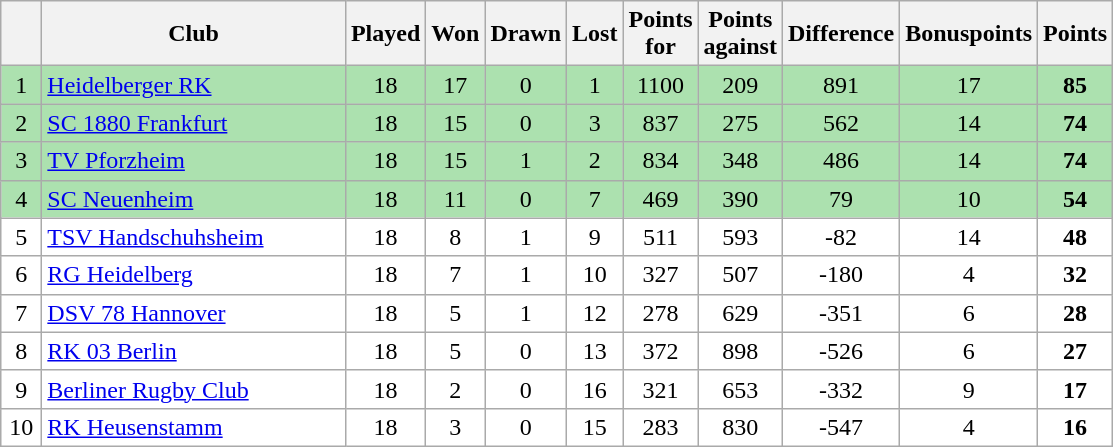<table class="wikitable" style="text-align: center;">
<tr>
<th bgcolor="#efefef" width="20"></th>
<th bgcolor="#efefef" width="195">Club</th>
<th bgcolor="#efefef" width="20">Played</th>
<th bgcolor="#efefef" width="20">Won</th>
<th bgcolor="#efefef" width="20">Drawn</th>
<th bgcolor="#efefef" width="20">Lost</th>
<th bgcolor="#efefef" width="20">Points for</th>
<th bgcolor="#efefef" width="20">Points against</th>
<th bgcolor="#efefef" width="20">Difference</th>
<th bgcolor="#efefef" width="20">Bonuspoints</th>
<th bgcolor="#efefef" width="20">Points</th>
</tr>
<tr bgcolor=#ACE1AF align=center>
<td>1</td>
<td align=left><a href='#'>Heidelberger RK</a></td>
<td>18</td>
<td>17</td>
<td>0</td>
<td>1</td>
<td>1100</td>
<td>209</td>
<td>891</td>
<td>17</td>
<td><strong>85</strong></td>
</tr>
<tr bgcolor=#ACE1AF align=center>
<td>2</td>
<td align=left><a href='#'>SC 1880 Frankfurt</a></td>
<td>18</td>
<td>15</td>
<td>0</td>
<td>3</td>
<td>837</td>
<td>275</td>
<td>562</td>
<td>14</td>
<td><strong>74</strong></td>
</tr>
<tr bgcolor=#ACE1AF align=center>
<td>3</td>
<td align=left><a href='#'>TV Pforzheim</a></td>
<td>18</td>
<td>15</td>
<td>1</td>
<td>2</td>
<td>834</td>
<td>348</td>
<td>486</td>
<td>14</td>
<td><strong>74</strong></td>
</tr>
<tr bgcolor=#ACE1AF align=center>
<td>4</td>
<td align=left><a href='#'>SC Neuenheim</a></td>
<td>18</td>
<td>11</td>
<td>0</td>
<td>7</td>
<td>469</td>
<td>390</td>
<td>79</td>
<td>10</td>
<td><strong>54</strong></td>
</tr>
<tr bgcolor=#ffffff align=center>
<td>5</td>
<td align=left><a href='#'>TSV Handschuhsheim</a></td>
<td>18</td>
<td>8</td>
<td>1</td>
<td>9</td>
<td>511</td>
<td>593</td>
<td>-82</td>
<td>14</td>
<td><strong>48</strong></td>
</tr>
<tr bgcolor=#ffffff align=center>
<td>6</td>
<td align=left><a href='#'>RG Heidelberg</a></td>
<td>18</td>
<td>7</td>
<td>1</td>
<td>10</td>
<td>327</td>
<td>507</td>
<td>-180</td>
<td>4</td>
<td><strong>32</strong></td>
</tr>
<tr bgcolor=#ffffff align=center>
<td>7</td>
<td align=left><a href='#'>DSV 78 Hannover</a></td>
<td>18</td>
<td>5</td>
<td>1</td>
<td>12</td>
<td>278</td>
<td>629</td>
<td>-351</td>
<td>6</td>
<td><strong>28</strong></td>
</tr>
<tr bgcolor=#ffffff align=center>
<td>8</td>
<td align=left><a href='#'>RK 03 Berlin</a></td>
<td>18</td>
<td>5</td>
<td>0</td>
<td>13</td>
<td>372</td>
<td>898</td>
<td>-526</td>
<td>6</td>
<td><strong>27</strong></td>
</tr>
<tr bgcolor=#ffffff align=center>
<td>9</td>
<td align=left><a href='#'>Berliner Rugby Club</a></td>
<td>18</td>
<td>2</td>
<td>0</td>
<td>16</td>
<td>321</td>
<td>653</td>
<td>-332</td>
<td>9</td>
<td><strong>17</strong></td>
</tr>
<tr bgcolor=#ffffff align=center>
<td>10</td>
<td align=left><a href='#'>RK Heusenstamm</a></td>
<td>18</td>
<td>3</td>
<td>0</td>
<td>15</td>
<td>283</td>
<td>830</td>
<td>-547</td>
<td>4</td>
<td><strong>16</strong></td>
</tr>
</table>
